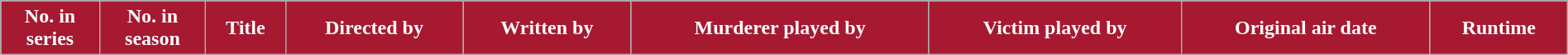<table class="wikitable plainrowheaders"  style="width:100%">
<tr style="color:white">
<th style="background:#A61931">No. in<br>series</th>
<th style="background:#A61931">No. in<br>season</th>
<th style="background:#A61931">Title</th>
<th style="background:#A61931">Directed by</th>
<th style="background:#A61931">Written by</th>
<th style="background:#A61931">Murderer played by</th>
<th style="background:#A61931">Victim played by</th>
<th style="background:#A61931">Original air date</th>
<th scope="col" style="background:#A61931">Runtime<br>




</th>
</tr>
</table>
